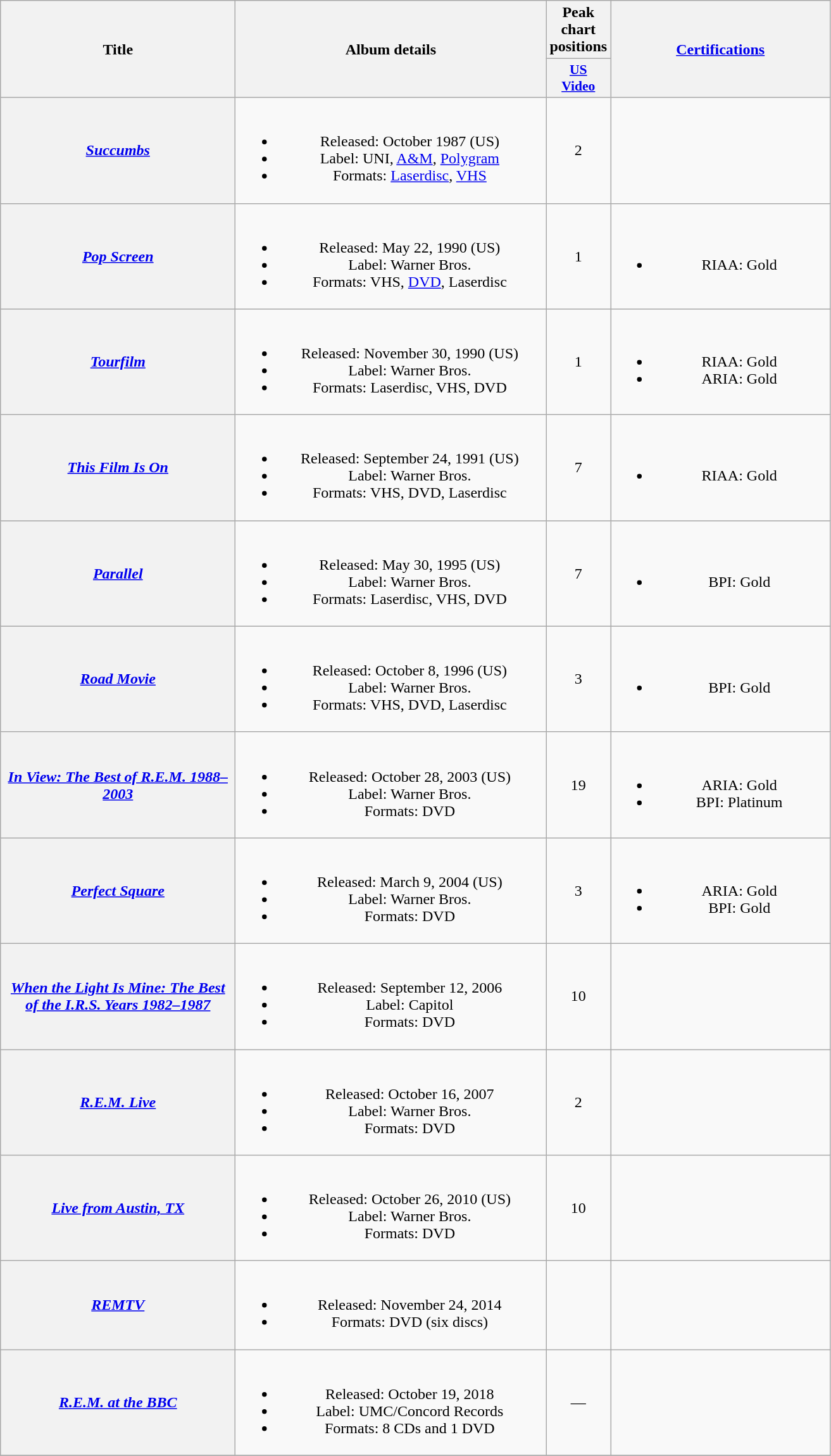<table class="wikitable plainrowheaders" style="text-align:center;">
<tr>
<th scope="col" rowspan="2" style="width:15em;">Title</th>
<th scope="col" rowspan="2" style="width:20em;">Album details</th>
<th scope="col">Peak chart positions</th>
<th scope="col" rowspan="2" style="width:14em;"><a href='#'>Certifications</a></th>
</tr>
<tr>
<th scope="col" style="width:3em;font-size:90%;"><a href='#'>US<br>Video</a><br></th>
</tr>
<tr>
<th scope="row"><em><a href='#'>Succumbs</a></em></th>
<td><br><ul><li>Released: October 1987 (US)</li><li>Label: UNI, <a href='#'>A&M</a>, <a href='#'>Polygram</a></li><li>Formats: <a href='#'>Laserdisc</a>, <a href='#'>VHS</a></li></ul></td>
<td>2</td>
<td></td>
</tr>
<tr>
<th scope="row"><em><a href='#'>Pop Screen</a></em></th>
<td><br><ul><li>Released: May 22, 1990 <span>(US)</span></li><li>Label: Warner Bros.</li><li>Formats: VHS, <a href='#'>DVD</a>, Laserdisc</li></ul></td>
<td>1</td>
<td><br><ul><li>RIAA: Gold</li></ul></td>
</tr>
<tr>
<th scope="row"><em><a href='#'>Tourfilm</a></em></th>
<td><br><ul><li>Released: November 30, 1990 <span>(US)</span></li><li>Label: Warner Bros.</li><li>Formats: Laserdisc, VHS, DVD</li></ul></td>
<td>1</td>
<td><br><ul><li>RIAA: Gold</li><li>ARIA: Gold</li></ul></td>
</tr>
<tr>
<th scope="row"><em><a href='#'>This Film Is On</a></em></th>
<td><br><ul><li>Released: September 24, 1991 <span>(US)</span></li><li>Label: Warner Bros.</li><li>Formats: VHS, DVD, Laserdisc</li></ul></td>
<td>7</td>
<td><br><ul><li>RIAA: Gold</li></ul></td>
</tr>
<tr>
<th scope="row"><em><a href='#'>Parallel</a></em></th>
<td><br><ul><li>Released: May 30, 1995 <span>(US)</span></li><li>Label: Warner Bros.</li><li>Formats: Laserdisc, VHS, DVD</li></ul></td>
<td>7</td>
<td><br><ul><li>BPI: Gold</li></ul></td>
</tr>
<tr>
<th scope="row"><em><a href='#'>Road Movie</a></em></th>
<td><br><ul><li>Released: October 8, 1996 <span>(US)</span></li><li>Label: Warner Bros.</li><li>Formats: VHS, DVD, Laserdisc</li></ul></td>
<td>3</td>
<td><br><ul><li>BPI: Gold</li></ul></td>
</tr>
<tr>
<th scope="row"><em><a href='#'>In View: The Best of R.E.M. 1988–2003</a></em></th>
<td><br><ul><li>Released: October 28, 2003 <span>(US)</span></li><li>Label: Warner Bros.</li><li>Formats: DVD</li></ul></td>
<td>19</td>
<td><br><ul><li>ARIA: Gold</li><li>BPI: Platinum</li></ul></td>
</tr>
<tr>
<th scope="row"><em><a href='#'>Perfect Square</a></em></th>
<td><br><ul><li>Released: March 9, 2004 <span>(US)</span></li><li>Label: Warner Bros.</li><li>Formats: DVD</li></ul></td>
<td>3</td>
<td><br><ul><li>ARIA: Gold</li><li>BPI: Gold</li></ul></td>
</tr>
<tr>
<th scope="row"><em><a href='#'>When the Light Is Mine: The Best of the I.R.S. Years 1982–1987</a></em></th>
<td><br><ul><li>Released: September 12, 2006</li><li>Label: Capitol</li><li>Formats: DVD</li></ul></td>
<td>10</td>
<td></td>
</tr>
<tr>
<th scope="row"><em><a href='#'>R.E.M. Live</a></em></th>
<td><br><ul><li>Released: October 16, 2007</li><li>Label: Warner Bros.</li><li>Formats: DVD</li></ul></td>
<td>2</td>
<td></td>
</tr>
<tr>
<th scope="row"><em><a href='#'>Live from Austin, TX</a></em></th>
<td><br><ul><li>Released: October 26, 2010 <span>(US)</span></li><li>Label: Warner Bros.</li><li>Formats: DVD</li></ul></td>
<td>10</td>
<td></td>
</tr>
<tr>
<th scope="row"><em><a href='#'>REMTV</a></em></th>
<td><br><ul><li>Released: November 24, 2014</li><li>Formats: DVD (six discs)</li></ul></td>
<td></td>
<td></td>
</tr>
<tr>
<th scope="row"><em><a href='#'>R.E.M. at the BBC</a></em></th>
<td><br><ul><li>Released: October 19, 2018</li><li>Label: UMC/Concord Records</li><li>Formats: 8 CDs and 1 DVD</li></ul></td>
<td>—</td>
<td></td>
</tr>
<tr>
</tr>
</table>
